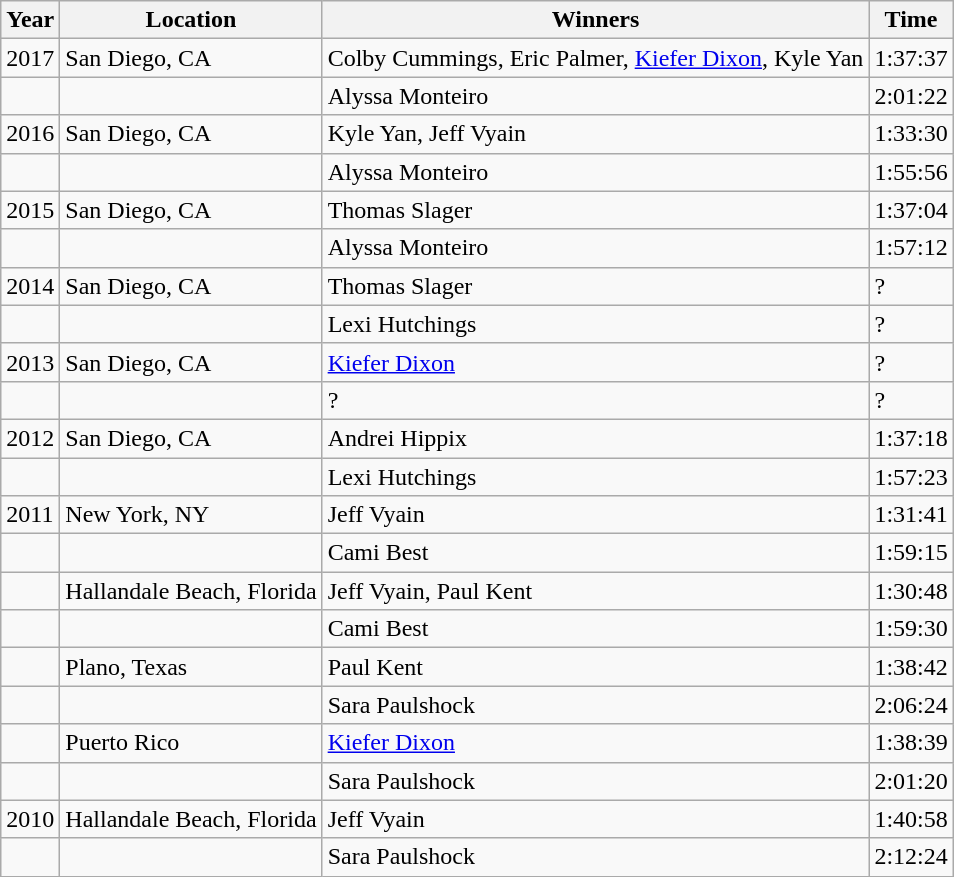<table class="wikitable">
<tr>
<th>Year</th>
<th>Location</th>
<th>Winners</th>
<th>Time</th>
</tr>
<tr>
<td>2017</td>
<td>San Diego, CA</td>
<td>Colby Cummings, Eric Palmer, <a href='#'>Kiefer Dixon</a>, Kyle Yan</td>
<td>1:37:37</td>
</tr>
<tr>
<td></td>
<td></td>
<td>Alyssa Monteiro</td>
<td>2:01:22</td>
</tr>
<tr>
<td>2016</td>
<td>San Diego, CA</td>
<td>Kyle Yan, Jeff Vyain</td>
<td>1:33:30</td>
</tr>
<tr>
<td></td>
<td></td>
<td>Alyssa Monteiro</td>
<td>1:55:56</td>
</tr>
<tr>
<td>2015</td>
<td>San Diego, CA</td>
<td>Thomas Slager</td>
<td>1:37:04</td>
</tr>
<tr>
<td></td>
<td></td>
<td>Alyssa Monteiro</td>
<td>1:57:12</td>
</tr>
<tr>
<td>2014</td>
<td>San Diego, CA</td>
<td>Thomas Slager</td>
<td>?</td>
</tr>
<tr>
<td></td>
<td></td>
<td>Lexi Hutchings</td>
<td>?</td>
</tr>
<tr>
<td>2013</td>
<td>San Diego, CA</td>
<td><a href='#'>Kiefer Dixon</a></td>
<td>?</td>
</tr>
<tr>
<td></td>
<td></td>
<td>?</td>
<td>?</td>
</tr>
<tr>
<td>2012</td>
<td>San Diego, CA</td>
<td>Andrei Hippix</td>
<td>1:37:18</td>
</tr>
<tr>
<td></td>
<td></td>
<td>Lexi Hutchings</td>
<td>1:57:23</td>
</tr>
<tr>
<td>2011</td>
<td>New York, NY</td>
<td>Jeff Vyain</td>
<td>1:31:41</td>
</tr>
<tr>
<td></td>
<td></td>
<td>Cami Best</td>
<td>1:59:15</td>
</tr>
<tr>
<td></td>
<td>Hallandale Beach, Florida</td>
<td>Jeff Vyain, Paul Kent</td>
<td>1:30:48</td>
</tr>
<tr>
<td></td>
<td></td>
<td>Cami Best</td>
<td>1:59:30</td>
</tr>
<tr>
<td></td>
<td>Plano, Texas</td>
<td>Paul Kent</td>
<td>1:38:42</td>
</tr>
<tr>
<td></td>
<td></td>
<td>Sara Paulshock</td>
<td>2:06:24</td>
</tr>
<tr>
<td></td>
<td>Puerto Rico</td>
<td><a href='#'>Kiefer Dixon</a></td>
<td>1:38:39</td>
</tr>
<tr>
<td></td>
<td></td>
<td>Sara Paulshock</td>
<td>2:01:20</td>
</tr>
<tr>
<td>2010</td>
<td>Hallandale Beach, Florida</td>
<td>Jeff Vyain</td>
<td>1:40:58</td>
</tr>
<tr>
<td></td>
<td></td>
<td>Sara Paulshock</td>
<td>2:12:24</td>
</tr>
</table>
